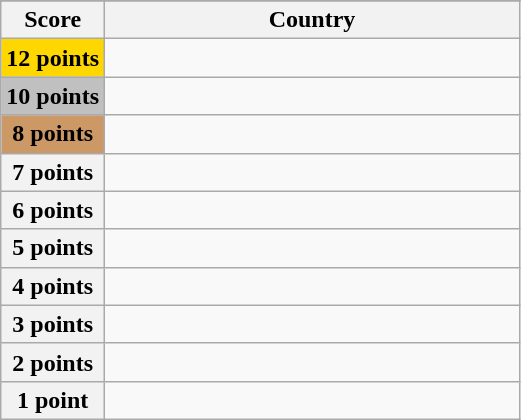<table class="wikitable">
<tr>
</tr>
<tr>
<th scope="col" width="20%">Score</th>
<th scope="col">Country</th>
</tr>
<tr>
<th scope="row" style="background:gold">12 points</th>
<td></td>
</tr>
<tr>
<th scope="row" style="background:silver">10 points</th>
<td></td>
</tr>
<tr>
<th scope="row" style="background:#CC9966">8 points</th>
<td></td>
</tr>
<tr>
<th scope="row">7 points</th>
<td></td>
</tr>
<tr>
<th scope="row">6 points</th>
<td></td>
</tr>
<tr>
<th scope="row">5 points</th>
<td></td>
</tr>
<tr>
<th scope="row">4 points</th>
<td></td>
</tr>
<tr>
<th scope="row">3 points</th>
<td></td>
</tr>
<tr>
<th scope="row">2 points</th>
<td></td>
</tr>
<tr>
<th scope="row">1 point</th>
<td></td>
</tr>
</table>
